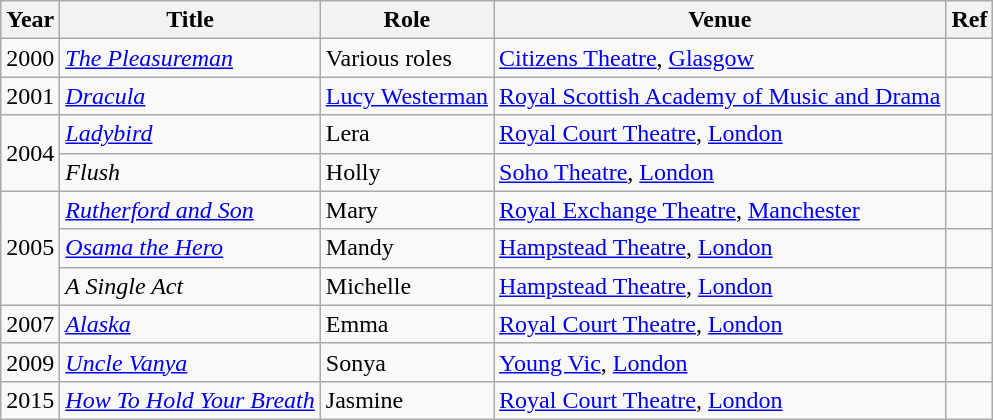<table class="wikitable sortable">
<tr>
<th>Year</th>
<th>Title</th>
<th>Role</th>
<th>Venue</th>
<th>Ref</th>
</tr>
<tr>
<td>2000</td>
<td><em><a href='#'>The Pleasureman</a></em></td>
<td>Various roles</td>
<td><a href='#'>Citizens Theatre</a>, <a href='#'>Glasgow</a></td>
<td></td>
</tr>
<tr>
<td>2001</td>
<td><em><a href='#'>Dracula</a></em></td>
<td><a href='#'>Lucy Westerman</a></td>
<td><a href='#'>Royal Scottish Academy of Music and Drama</a></td>
<td></td>
</tr>
<tr>
<td rowspan="2">2004</td>
<td><em><a href='#'>Ladybird</a></em></td>
<td>Lera</td>
<td><a href='#'>Royal Court Theatre</a>, <a href='#'>London</a></td>
<td></td>
</tr>
<tr>
<td><em>Flush</em></td>
<td>Holly</td>
<td><a href='#'>Soho Theatre</a>, <a href='#'>London</a></td>
<td></td>
</tr>
<tr>
<td rowspan="3">2005</td>
<td><em><a href='#'>Rutherford and Son</a></em></td>
<td>Mary</td>
<td><a href='#'>Royal Exchange Theatre</a>, <a href='#'>Manchester</a></td>
<td></td>
</tr>
<tr>
<td><em><a href='#'>Osama the Hero</a></em></td>
<td>Mandy</td>
<td><a href='#'>Hampstead Theatre</a>, <a href='#'>London</a></td>
<td></td>
</tr>
<tr>
<td><em>A Single Act</em></td>
<td>Michelle</td>
<td><a href='#'>Hampstead Theatre</a>, <a href='#'>London</a></td>
<td></td>
</tr>
<tr>
<td>2007</td>
<td><em><a href='#'>Alaska</a></em></td>
<td>Emma</td>
<td><a href='#'>Royal Court Theatre</a>, <a href='#'>London</a></td>
<td></td>
</tr>
<tr>
<td>2009</td>
<td><em><a href='#'>Uncle Vanya</a></em></td>
<td>Sonya</td>
<td><a href='#'>Young Vic</a>, <a href='#'>London</a></td>
<td></td>
</tr>
<tr>
<td>2015</td>
<td><em><a href='#'>How To Hold Your Breath</a></em></td>
<td>Jasmine</td>
<td><a href='#'>Royal Court Theatre</a>, <a href='#'>London</a></td>
<td></td>
</tr>
</table>
